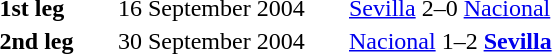<table>
<tr ---->
<td width="75"></td>
</tr>
<tr ---->
<td width="75"></td>
<td width="150"></td>
<td width="200"></td>
</tr>
<tr ---->
<td><strong>1st leg</strong></td>
<td>16 September 2004</td>
<td><a href='#'>Sevilla</a> 2–0 <a href='#'>Nacional</a></td>
</tr>
<tr ---->
<td><strong>2nd leg</strong></td>
<td>30 September 2004</td>
<td><a href='#'>Nacional</a> 1–2 <strong><a href='#'>Sevilla</a></strong></td>
</tr>
</table>
